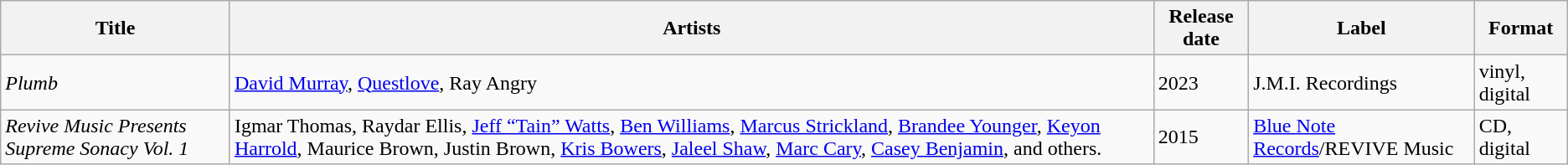<table class="wikitable sortable">
<tr>
<th>Title</th>
<th>Artists</th>
<th>Release date</th>
<th>Label</th>
<th>Format</th>
</tr>
<tr>
<td><em>Plumb</em></td>
<td><a href='#'>David Murray</a>, <a href='#'>Questlove</a>, Ray Angry</td>
<td>2023</td>
<td>J.M.I. Recordings</td>
<td>vinyl, digital</td>
</tr>
<tr>
<td><em>Revive Music Presents Supreme Sonacy Vol. 1</em></td>
<td>Igmar Thomas, Raydar Ellis, <a href='#'>Jeff “Tain” Watts</a>, <a href='#'>Ben Williams</a>, <a href='#'>Marcus Strickland</a>, <a href='#'>Brandee Younger</a>, <a href='#'>Keyon Harrold</a>, Maurice Brown, Justin Brown, <a href='#'>Kris Bowers</a>, <a href='#'>Jaleel Shaw</a>, <a href='#'>Marc Cary</a>, <a href='#'>Casey Benjamin</a>, and others.</td>
<td>2015</td>
<td><a href='#'>Blue Note Records</a>/REVIVE Music</td>
<td>CD, digital</td>
</tr>
</table>
